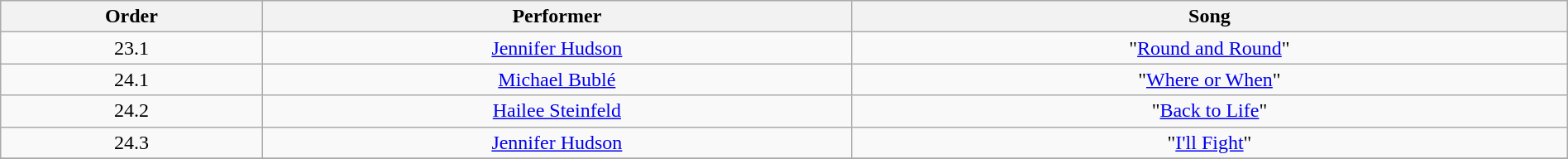<table class="wikitable" style="text-align:center; width:100%;">
<tr>
<th>Order</th>
<th>Performer</th>
<th>Song</th>
</tr>
<tr>
<td>23.1</td>
<td><a href='#'>Jennifer Hudson</a></td>
<td>"<a href='#'>Round and Round</a>"</td>
</tr>
<tr>
<td>24.1</td>
<td><a href='#'>Michael Bublé</a></td>
<td>"<a href='#'>Where or When</a>"</td>
</tr>
<tr>
<td>24.2</td>
<td><a href='#'>Hailee Steinfeld</a></td>
<td>"<a href='#'>Back to Life</a>"</td>
</tr>
<tr>
<td>24.3</td>
<td><a href='#'>Jennifer Hudson</a></td>
<td>"<a href='#'>I'll Fight</a>"</td>
</tr>
<tr>
</tr>
</table>
